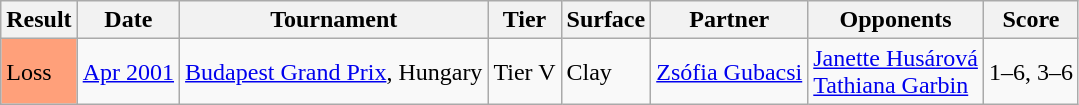<table class="wikitable sortable">
<tr>
<th>Result</th>
<th>Date</th>
<th>Tournament</th>
<th>Tier</th>
<th>Surface</th>
<th>Partner</th>
<th>Opponents</th>
<th class=unsortable>Score</th>
</tr>
<tr>
<td style="background:#ffa07a;">Loss</td>
<td><a href='#'>Apr 2001</a></td>
<td><a href='#'>Budapest Grand Prix</a>, Hungary</td>
<td>Tier V</td>
<td>Clay</td>
<td> <a href='#'>Zsófia Gubacsi</a></td>
<td> <a href='#'>Janette Husárová</a> <br>  <a href='#'>Tathiana Garbin</a></td>
<td>1–6, 3–6</td>
</tr>
</table>
